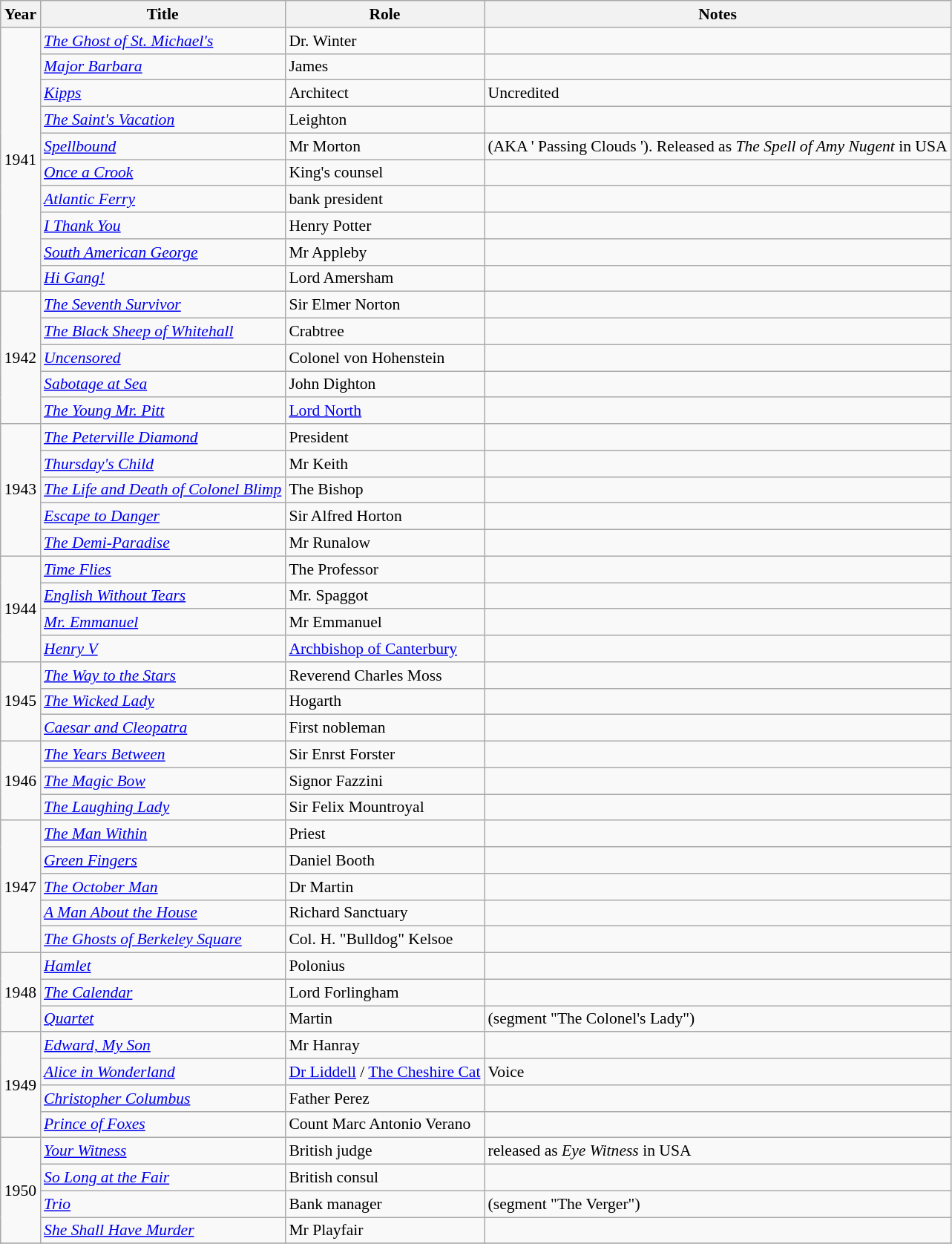<table class="wikitable" style="font-size: 90%;">
<tr>
<th>Year</th>
<th>Title</th>
<th>Role</th>
<th>Notes</th>
</tr>
<tr>
<td rowspan="10">1941</td>
<td><em><a href='#'>The Ghost of St. Michael's</a></em></td>
<td>Dr. Winter</td>
<td></td>
</tr>
<tr>
<td><em><a href='#'>Major Barbara</a></em></td>
<td>James</td>
<td></td>
</tr>
<tr>
<td><em><a href='#'>Kipps</a></em></td>
<td>Architect</td>
<td>Uncredited</td>
</tr>
<tr>
<td><em><a href='#'>The Saint's Vacation</a></em></td>
<td>Leighton</td>
<td></td>
</tr>
<tr>
<td><em><a href='#'>Spellbound</a></em></td>
<td>Mr Morton</td>
<td>(AKA ' Passing Clouds '). Released as <em>The Spell of Amy Nugent</em> in USA</td>
</tr>
<tr>
<td><em><a href='#'>Once a Crook</a></em></td>
<td>King's counsel</td>
<td></td>
</tr>
<tr>
<td><em><a href='#'>Atlantic Ferry</a></em></td>
<td>bank president</td>
<td></td>
</tr>
<tr>
<td><em><a href='#'>I Thank You</a></em></td>
<td>Henry Potter</td>
<td></td>
</tr>
<tr>
<td><em><a href='#'>South American George</a></em></td>
<td>Mr Appleby</td>
<td></td>
</tr>
<tr>
<td><em><a href='#'>Hi Gang!</a></em></td>
<td>Lord Amersham</td>
<td></td>
</tr>
<tr>
<td rowspan="5">1942</td>
<td><em><a href='#'>The Seventh Survivor</a></em></td>
<td>Sir Elmer Norton</td>
<td></td>
</tr>
<tr>
<td><em><a href='#'>The Black Sheep of Whitehall</a></em></td>
<td>Crabtree</td>
<td></td>
</tr>
<tr>
<td><em><a href='#'>Uncensored</a></em></td>
<td>Colonel von Hohenstein</td>
<td></td>
</tr>
<tr>
<td><em><a href='#'>Sabotage at Sea</a></em></td>
<td>John Dighton</td>
<td></td>
</tr>
<tr>
<td><em><a href='#'>The Young Mr. Pitt</a></em></td>
<td><a href='#'>Lord North</a></td>
<td></td>
</tr>
<tr>
<td rowspan="5">1943</td>
<td><em><a href='#'>The Peterville Diamond</a></em></td>
<td>President</td>
<td></td>
</tr>
<tr>
<td><em><a href='#'>Thursday's Child</a></em></td>
<td>Mr Keith</td>
<td></td>
</tr>
<tr>
<td><em><a href='#'>The Life and Death of Colonel Blimp</a></em></td>
<td>The Bishop</td>
<td></td>
</tr>
<tr>
<td><em><a href='#'>Escape to Danger</a></em></td>
<td>Sir Alfred Horton</td>
<td></td>
</tr>
<tr>
<td><em><a href='#'>The Demi-Paradise</a></em></td>
<td>Mr Runalow</td>
<td></td>
</tr>
<tr>
<td rowspan="4">1944</td>
<td><em><a href='#'>Time Flies</a></em></td>
<td>The Professor</td>
<td></td>
</tr>
<tr>
<td><em><a href='#'>English Without Tears</a></em></td>
<td>Mr. Spaggot</td>
<td></td>
</tr>
<tr>
<td><em><a href='#'>Mr. Emmanuel</a></em></td>
<td>Mr Emmanuel</td>
<td></td>
</tr>
<tr>
<td><em><a href='#'>Henry V</a></em></td>
<td><a href='#'>Archbishop of Canterbury</a></td>
<td></td>
</tr>
<tr>
<td rowspan="3">1945</td>
<td><em><a href='#'>The Way to the Stars</a></em></td>
<td>Reverend Charles Moss</td>
<td></td>
</tr>
<tr>
<td><em><a href='#'>The Wicked Lady</a></em></td>
<td>Hogarth</td>
<td></td>
</tr>
<tr>
<td><em><a href='#'>Caesar and Cleopatra</a></em></td>
<td>First nobleman</td>
<td></td>
</tr>
<tr>
<td rowspan="3">1946</td>
<td><em><a href='#'>The Years Between</a></em></td>
<td>Sir Enrst Forster</td>
<td></td>
</tr>
<tr>
<td><em><a href='#'>The Magic Bow</a></em></td>
<td>Signor Fazzini</td>
<td></td>
</tr>
<tr>
<td><em><a href='#'>The Laughing Lady</a></em></td>
<td>Sir Felix Mountroyal</td>
<td></td>
</tr>
<tr>
<td rowspan="5">1947</td>
<td><em><a href='#'>The Man Within</a></em></td>
<td>Priest</td>
<td></td>
</tr>
<tr>
<td><em><a href='#'>Green Fingers</a></em></td>
<td>Daniel Booth</td>
<td></td>
</tr>
<tr>
<td><em><a href='#'>The October Man</a></em></td>
<td>Dr Martin</td>
<td></td>
</tr>
<tr>
<td><em><a href='#'>A Man About the House</a></em></td>
<td>Richard Sanctuary</td>
<td></td>
</tr>
<tr>
<td><em><a href='#'>The Ghosts of Berkeley Square</a></em></td>
<td>Col. H. "Bulldog" Kelsoe</td>
<td></td>
</tr>
<tr>
<td rowspan="3">1948</td>
<td><em><a href='#'>Hamlet</a></em></td>
<td>Polonius</td>
<td></td>
</tr>
<tr>
<td><em><a href='#'>The Calendar</a></em></td>
<td>Lord Forlingham</td>
<td></td>
</tr>
<tr>
<td><em><a href='#'>Quartet</a></em></td>
<td>Martin</td>
<td>(segment "The Colonel's Lady")</td>
</tr>
<tr>
<td rowspan="4">1949</td>
<td><em><a href='#'>Edward, My Son</a></em></td>
<td>Mr Hanray</td>
<td></td>
</tr>
<tr>
<td><em><a href='#'>Alice in Wonderland</a></em></td>
<td><a href='#'>Dr Liddell</a> / <a href='#'>The Cheshire Cat</a></td>
<td>Voice</td>
</tr>
<tr>
<td><em><a href='#'>Christopher Columbus</a></em></td>
<td>Father Perez</td>
<td></td>
</tr>
<tr>
<td><em><a href='#'>Prince of Foxes</a></em></td>
<td>Count Marc Antonio Verano</td>
<td></td>
</tr>
<tr>
<td rowspan="4">1950</td>
<td><em><a href='#'>Your Witness</a></em></td>
<td>British judge</td>
<td>released as <em>Eye Witness</em> in USA</td>
</tr>
<tr>
<td><em><a href='#'>So Long at the Fair</a></em></td>
<td>British consul</td>
<td></td>
</tr>
<tr>
<td><em><a href='#'>Trio</a></em></td>
<td>Bank manager</td>
<td>(segment "The Verger")</td>
</tr>
<tr>
<td><em><a href='#'>She Shall Have Murder</a></em></td>
<td>Mr Playfair</td>
<td></td>
</tr>
<tr>
</tr>
</table>
